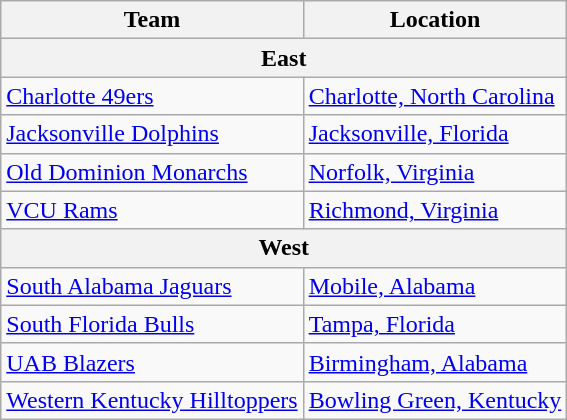<table class="wikitable sortable" style="text-align: left;">
<tr>
<th>Team</th>
<th>Location</th>
</tr>
<tr>
<th colspan=4>East</th>
</tr>
<tr>
<td><a href='#'>Charlotte 49ers</a></td>
<td><a href='#'>Charlotte, North Carolina</a></td>
</tr>
<tr>
<td><a href='#'>Jacksonville Dolphins</a></td>
<td><a href='#'>Jacksonville, Florida</a></td>
</tr>
<tr>
<td><a href='#'>Old Dominion Monarchs</a></td>
<td><a href='#'>Norfolk, Virginia</a></td>
</tr>
<tr>
<td><a href='#'>VCU Rams</a></td>
<td><a href='#'>Richmond, Virginia</a></td>
</tr>
<tr>
<th colspan=4>West</th>
</tr>
<tr>
<td><a href='#'>South Alabama Jaguars</a></td>
<td><a href='#'>Mobile, Alabama</a></td>
</tr>
<tr>
<td><a href='#'>South Florida Bulls</a></td>
<td><a href='#'>Tampa, Florida</a></td>
</tr>
<tr>
<td><a href='#'>UAB Blazers</a></td>
<td><a href='#'>Birmingham, Alabama</a></td>
</tr>
<tr>
<td><a href='#'>Western Kentucky Hilltoppers</a></td>
<td><a href='#'>Bowling Green, Kentucky</a></td>
</tr>
</table>
